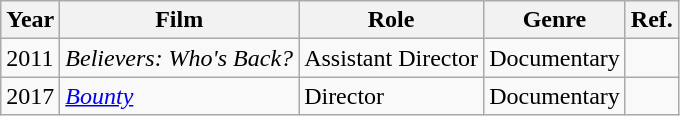<table class="wikitable">
<tr>
<th>Year</th>
<th>Film</th>
<th>Role</th>
<th>Genre</th>
<th>Ref.</th>
</tr>
<tr>
<td>2011</td>
<td><em>Believers: Who's Back?</em></td>
<td>Assistant Director</td>
<td>Documentary</td>
<td></td>
</tr>
<tr>
<td>2017</td>
<td><em><a href='#'>Bounty</a></em></td>
<td>Director</td>
<td>Documentary</td>
<td></td>
</tr>
</table>
